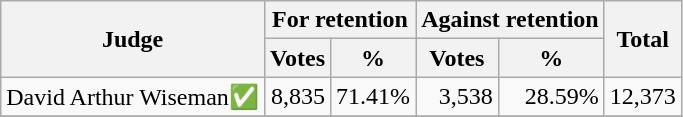<table class = wikitable style=text-align:right>
<tr>
<th rowspan = 2>Judge</th>
<th colspan = 2>For retention</th>
<th colspan = 2>Against retention</th>
<th rowspan = 2>Total</th>
</tr>
<tr>
<th>Votes</th>
<th>%</th>
<th>Votes</th>
<th>%</th>
</tr>
<tr>
<td align=left>David Arthur Wiseman✅</td>
<td>8,835</td>
<td>71.41%</td>
<td>3,538</td>
<td>28.59%</td>
<td>12,373</td>
</tr>
<tr>
</tr>
</table>
